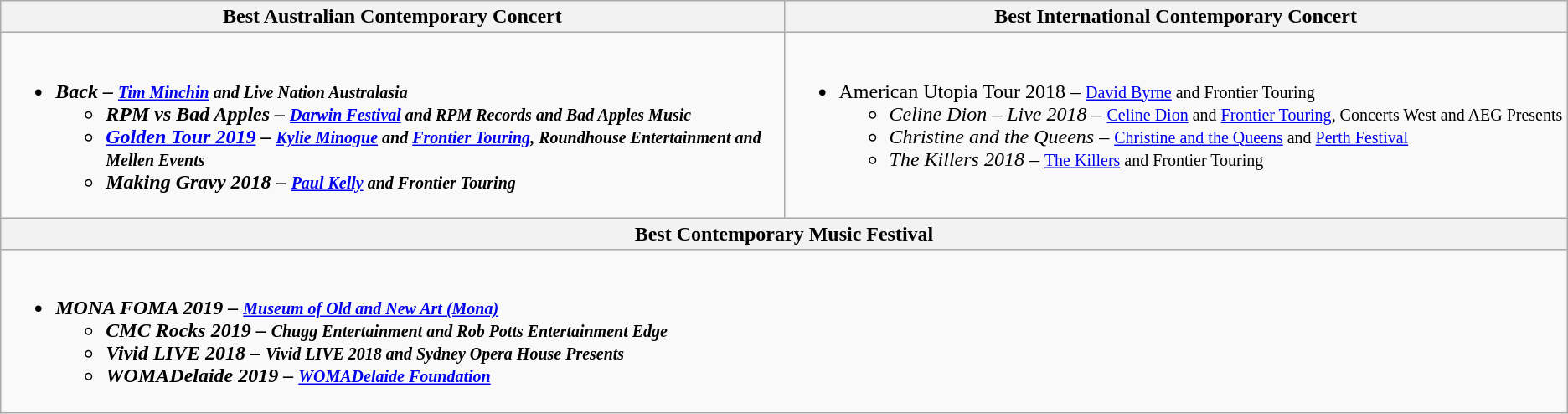<table class="wikitable">
<tr>
<th style="width:50%;">Best Australian Contemporary Concert</th>
<th style="width:50%;">Best International Contemporary Concert</th>
</tr>
<tr>
<td valign="top"><br><ul><li><strong><em>Back<em> – <small><a href='#'>Tim Minchin</a> and Live Nation Australasia</small><strong><ul><li></em>RPM vs Bad Apples<em> – <small><a href='#'>Darwin Festival</a> and RPM Records and Bad Apples Music</small></li><li></em><a href='#'>Golden Tour 2019</a><em>  – <small><a href='#'>Kylie Minogue</a> and <a href='#'>Frontier Touring</a>, Roundhouse Entertainment and Mellen Events</small></li><li></em>Making Gravy 2018<em> – <small><a href='#'>Paul Kelly</a> and Frontier Touring</small></li></ul></li></ul></td>
<td valign="top"><br><ul><li></em></strong>American Utopia Tour 2018</em> – <small><a href='#'>David Byrne</a> and Frontier Touring</small></strong><ul><li><em>Celine Dion – Live 2018</em> – <small><a href='#'>Celine Dion</a> and <a href='#'>Frontier Touring</a>, Concerts West and AEG Presents</small></li><li><em>Christine and the Queens</em>  – <small><a href='#'>Christine and the Queens</a> and <a href='#'>Perth Festival</a></small></li><li><em>The Killers 2018</em> – <small><a href='#'>The Killers</a> and Frontier Touring</small></li></ul></li></ul></td>
</tr>
<tr>
<th colspan="2">Best Contemporary Music Festival</th>
</tr>
<tr>
<td colspan=2 valign="top"><br><ul><li><strong><em>MONA FOMA 2019<em> – <small><a href='#'>Museum of Old and New Art (Mona)</a></small><strong><ul><li></em>CMC Rocks 2019<em> – <small>Chugg Entertainment and Rob Potts Entertainment Edge</small></li><li></em>Vivid LIVE 2018<em> – <small>Vivid LIVE 2018 and Sydney Opera House Presents</small></li><li></em>WOMADelaide 2019<em> – <small><a href='#'>WOMADelaide Foundation</a></small></li></ul></li></ul></td>
</tr>
</table>
